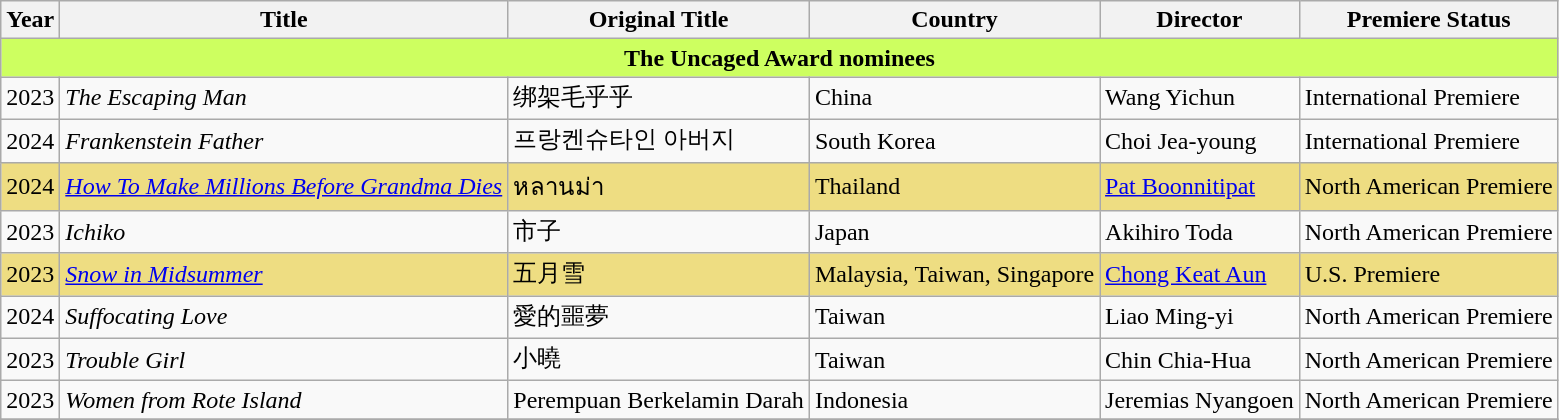<table class="wikitable">
<tr>
<th>Year</th>
<th>Title</th>
<th>Original Title</th>
<th>Country</th>
<th>Director</th>
<th>Premiere Status</th>
</tr>
<tr>
<th colspan="6" style="background:#Cdff60"><strong>The Uncaged Award nominees</strong></th>
</tr>
<tr>
<td>2023</td>
<td><em>The Escaping Man</em></td>
<td>绑架毛乎乎</td>
<td>China</td>
<td>Wang Yichun</td>
<td>International Premiere</td>
</tr>
<tr>
<td>2024</td>
<td><em>Frankenstein Father</em></td>
<td>프랑켄슈타인 아버지</td>
<td>South Korea</td>
<td>Choi Jea-young</td>
<td>International Premiere</td>
</tr>
<tr style="background:#eedd82">
<td>2024</td>
<td><em><a href='#'>How To Make Millions Before Grandma Dies</a></em></td>
<td>หลานม่า</td>
<td>Thailand</td>
<td><a href='#'>Pat Boonnitipat</a></td>
<td>North American Premiere</td>
</tr>
<tr>
<td>2023</td>
<td><em>Ichiko</em></td>
<td>市子</td>
<td>Japan</td>
<td>Akihiro Toda</td>
<td>North American Premiere</td>
</tr>
<tr style="background:#eedd82">
<td>2023</td>
<td><em><a href='#'>Snow in Midsummer</a></em></td>
<td>五月雪</td>
<td>Malaysia, Taiwan, Singapore</td>
<td><a href='#'>Chong Keat Aun</a></td>
<td>U.S. Premiere</td>
</tr>
<tr>
<td>2024</td>
<td><em>Suffocating Love</em></td>
<td>愛的噩夢</td>
<td>Taiwan</td>
<td>Liao Ming-yi</td>
<td>North American Premiere</td>
</tr>
<tr>
<td>2023</td>
<td><em>Trouble Girl</em></td>
<td>小曉</td>
<td>Taiwan</td>
<td>Chin Chia-Hua</td>
<td>North American Premiere</td>
</tr>
<tr>
<td>2023</td>
<td><em>Women from Rote Island</em></td>
<td>Perempuan Berkelamin Darah</td>
<td>Indonesia</td>
<td>Jeremias Nyangoen</td>
<td>North American Premiere</td>
</tr>
<tr>
</tr>
</table>
